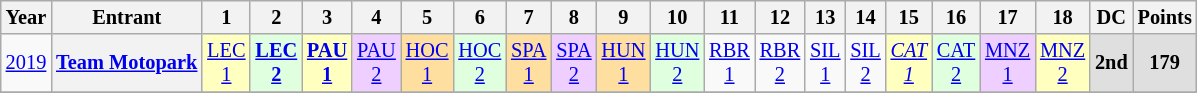<table class="wikitable" style="text-align:center; font-size:85%">
<tr>
<th>Year</th>
<th>Entrant</th>
<th>1</th>
<th>2</th>
<th>3</th>
<th>4</th>
<th>5</th>
<th>6</th>
<th>7</th>
<th>8</th>
<th>9</th>
<th>10</th>
<th>11</th>
<th>12</th>
<th>13</th>
<th>14</th>
<th>15</th>
<th>16</th>
<th>17</th>
<th>18</th>
<th>DC</th>
<th>Points</th>
</tr>
<tr>
<td><a href='#'>2019</a></td>
<th nowrap><a href='#'>Team Motopark</a></th>
<td style="background:#FFFFBF;"><a href='#'>LEC<br>1</a><br></td>
<td style="background:#DFFFDF;"><strong><a href='#'>LEC<br>2</a></strong><br></td>
<td style="background:#FFFFBF;"><strong><a href='#'>PAU<br>1</a></strong><br></td>
<td style="background:#EFCFFF;"><a href='#'>PAU<br>2</a><br></td>
<td style="background:#FFDF9F;"><a href='#'>HOC<br>1</a><br></td>
<td style="background:#DFFFDF;"><a href='#'>HOC<br>2</a><br></td>
<td style="background:#FFDF9F;"><a href='#'>SPA<br>1</a><br></td>
<td style="background:#EFCFFF;"><a href='#'>SPA<br>2</a><br></td>
<td style="background:#FFDF9F;"><a href='#'>HUN<br>1</a><br></td>
<td style="background:#DFFFDF;"><a href='#'>HUN<br>2</a><br></td>
<td><a href='#'>RBR<br>1</a></td>
<td><a href='#'>RBR<br>2</a></td>
<td><a href='#'>SIL<br>1</a></td>
<td><a href='#'>SIL<br>2</a></td>
<td style="background:#FFFFBF;"><em><a href='#'>CAT<br>1</a></em><br></td>
<td style="background:#DFFFDF;"><a href='#'>CAT<br>2</a><br></td>
<td style="background:#EFCFFF;"><a href='#'>MNZ<br>1</a><br></td>
<td style="background:#FFFFBF;"><a href='#'>MNZ<br>2</a><br></td>
<th style="background:#DFDFDF;">2nd</th>
<th style="background:#DFDFDF;">179</th>
</tr>
<tr>
</tr>
</table>
